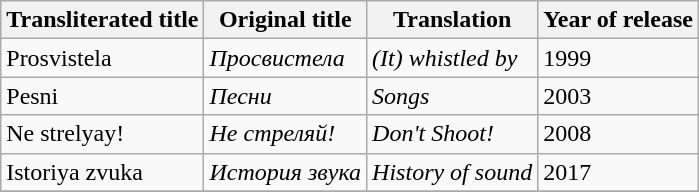<table class="wikitable">
<tr>
<th>Transliterated title</th>
<th>Original title</th>
<th>Translation</th>
<th>Year of release</th>
</tr>
<tr>
<td>Prosvistela</td>
<td><em>Просвистела</em></td>
<td><em>(It) whistled by</em></td>
<td>1999</td>
</tr>
<tr>
<td>Pesni</td>
<td><em>Песни</em></td>
<td><em>Songs</em></td>
<td>2003</td>
</tr>
<tr>
<td>Ne strelyay!</td>
<td><em>Не стреляй!</em></td>
<td><em>Don't Shoot!</em></td>
<td>2008</td>
</tr>
<tr>
<td>Istoriya zvuka</td>
<td><em>История звука</em></td>
<td><em>History of sound</em></td>
<td>2017</td>
</tr>
<tr>
</tr>
</table>
